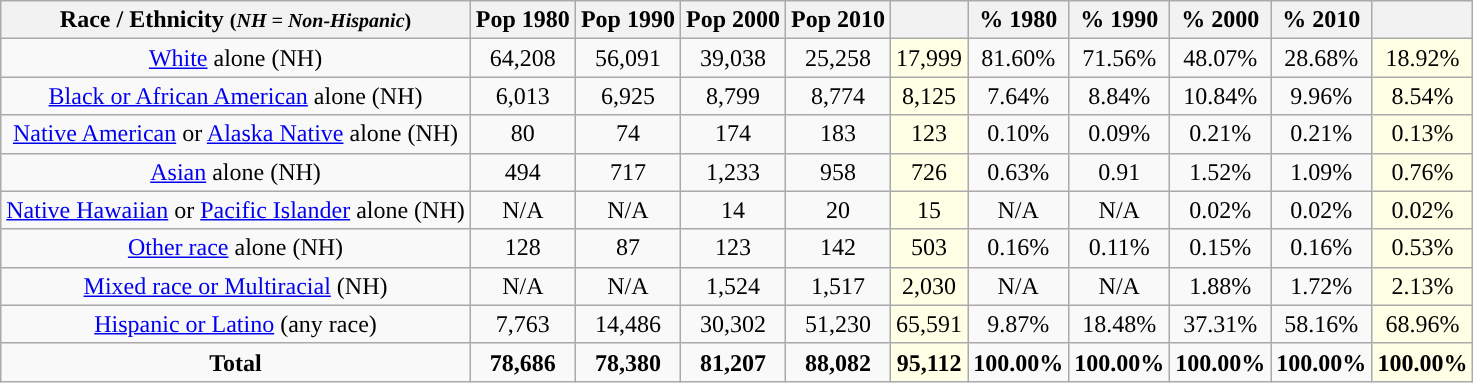<table class="wikitable" style="text-align:center;">
<tr>
<th>Race / Ethnicity <small>(<em>NH = Non-Hispanic</em>)</small></th>
<th>Pop 1980</th>
<th>Pop 1990</th>
<th>Pop 2000</th>
<th>Pop 2010</th>
<th></th>
<th>% 1980</th>
<th>% 1990</th>
<th>% 2000</th>
<th>% 2010</th>
<th></th>
</tr>
<tr>
<td><a href='#'>White</a> alone (NH)</td>
<td>64,208</td>
<td>56,091</td>
<td>39,038</td>
<td>25,258</td>
<td style='background: #ffffe6;'>17,999</td>
<td>81.60%</td>
<td>71.56%</td>
<td>48.07%</td>
<td>28.68%</td>
<td style='background: #ffffe6;'>18.92%</td>
</tr>
<tr>
<td><a href='#'>Black or African American</a> alone (NH)</td>
<td>6,013</td>
<td>6,925</td>
<td>8,799</td>
<td>8,774</td>
<td style='background: #ffffe6;'>8,125</td>
<td>7.64%</td>
<td>8.84%</td>
<td>10.84%</td>
<td>9.96%</td>
<td style='background: #ffffe6;'>8.54%</td>
</tr>
<tr>
<td><a href='#'>Native American</a> or <a href='#'>Alaska Native</a> alone (NH)</td>
<td>80</td>
<td>74</td>
<td>174</td>
<td>183</td>
<td style='background: #ffffe6;'>123</td>
<td>0.10%</td>
<td>0.09%</td>
<td>0.21%</td>
<td>0.21%</td>
<td style='background: #ffffe6;'>0.13%</td>
</tr>
<tr>
<td><a href='#'>Asian</a> alone (NH)</td>
<td>494</td>
<td>717</td>
<td>1,233</td>
<td>958</td>
<td style='background: #ffffe6;'>726</td>
<td>0.63%</td>
<td>0.91</td>
<td>1.52%</td>
<td>1.09%</td>
<td style='background: #ffffe6;'>0.76%</td>
</tr>
<tr>
<td><a href='#'>Native Hawaiian</a> or <a href='#'>Pacific Islander</a> alone (NH)</td>
<td>N/A</td>
<td>N/A</td>
<td>14</td>
<td>20</td>
<td style='background: #ffffe6;'>15</td>
<td>N/A</td>
<td>N/A</td>
<td>0.02%</td>
<td>0.02%</td>
<td style='background: #ffffe6;'>0.02%</td>
</tr>
<tr>
<td><a href='#'>Other race</a> alone (NH)</td>
<td>128</td>
<td>87</td>
<td>123</td>
<td>142</td>
<td style='background: #ffffe6;'>503</td>
<td>0.16%</td>
<td>0.11%</td>
<td>0.15%</td>
<td>0.16%</td>
<td style='background: #ffffe6;'>0.53%</td>
</tr>
<tr>
<td><a href='#'>Mixed race or Multiracial</a> (NH)</td>
<td>N/A</td>
<td>N/A</td>
<td>1,524</td>
<td>1,517</td>
<td style='background: #ffffe6;'>2,030</td>
<td>N/A</td>
<td>N/A</td>
<td>1.88%</td>
<td>1.72%</td>
<td style='background: #ffffe6;'>2.13%</td>
</tr>
<tr>
<td><a href='#'>Hispanic or Latino</a> (any race)</td>
<td>7,763</td>
<td>14,486</td>
<td>30,302</td>
<td>51,230</td>
<td style='background: #ffffe6;'>65,591</td>
<td>9.87%</td>
<td>18.48%</td>
<td>37.31%</td>
<td>58.16%</td>
<td style='background: #ffffe6;'>68.96%</td>
</tr>
<tr>
<td><strong>Total</strong></td>
<td><strong>78,686</strong></td>
<td><strong>78,380</strong></td>
<td><strong>81,207</strong></td>
<td><strong>88,082</strong></td>
<td style='background: #ffffe6;'><strong>95,112</strong></td>
<td><strong>100.00%</strong></td>
<td><strong>100.00%</strong></td>
<td><strong>100.00%</strong></td>
<td><strong>100.00%</strong></td>
<td style='background: #ffffe6;'><strong>100.00%</strong></td>
</tr>
</table>
